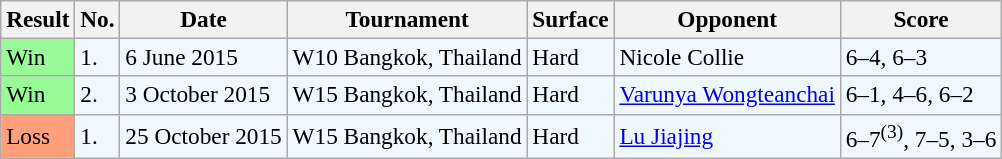<table class="sortable wikitable" style=font-size:97%>
<tr>
<th>Result</th>
<th>No.</th>
<th>Date</th>
<th>Tournament</th>
<th>Surface</th>
<th>Opponent</th>
<th class="unsortable">Score</th>
</tr>
<tr style="background:#f0f8ff;">
<td bgcolor="98FB98">Win</td>
<td>1.</td>
<td>6 June 2015</td>
<td>W10 Bangkok, Thailand</td>
<td>Hard</td>
<td> Nicole Collie</td>
<td>6–4, 6–3</td>
</tr>
<tr style="background:#f0f8ff;">
<td bgcolor="98FB98">Win</td>
<td>2.</td>
<td>3 October 2015</td>
<td>W15 Bangkok, Thailand</td>
<td>Hard</td>
<td> <a href='#'>Varunya Wongteanchai</a></td>
<td>6–1, 4–6, 6–2</td>
</tr>
<tr style="background:#f0f8ff;">
<td style="background:#ffa07a;">Loss</td>
<td>1.</td>
<td>25 October 2015</td>
<td>W15 Bangkok, Thailand</td>
<td>Hard</td>
<td> <a href='#'>Lu Jiajing</a></td>
<td>6–7<sup>(3)</sup>, 7–5, 3–6</td>
</tr>
</table>
